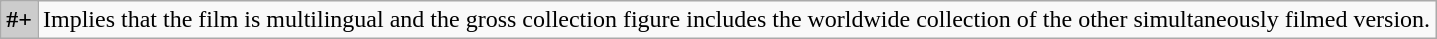<table class="wikitable">
<tr>
<td style="text-align:center; background:#ccc;"><strong>#+</strong></td>
<td>Implies that the film is multilingual and the gross collection figure includes the worldwide collection of the other simultaneously filmed version.</td>
</tr>
</table>
